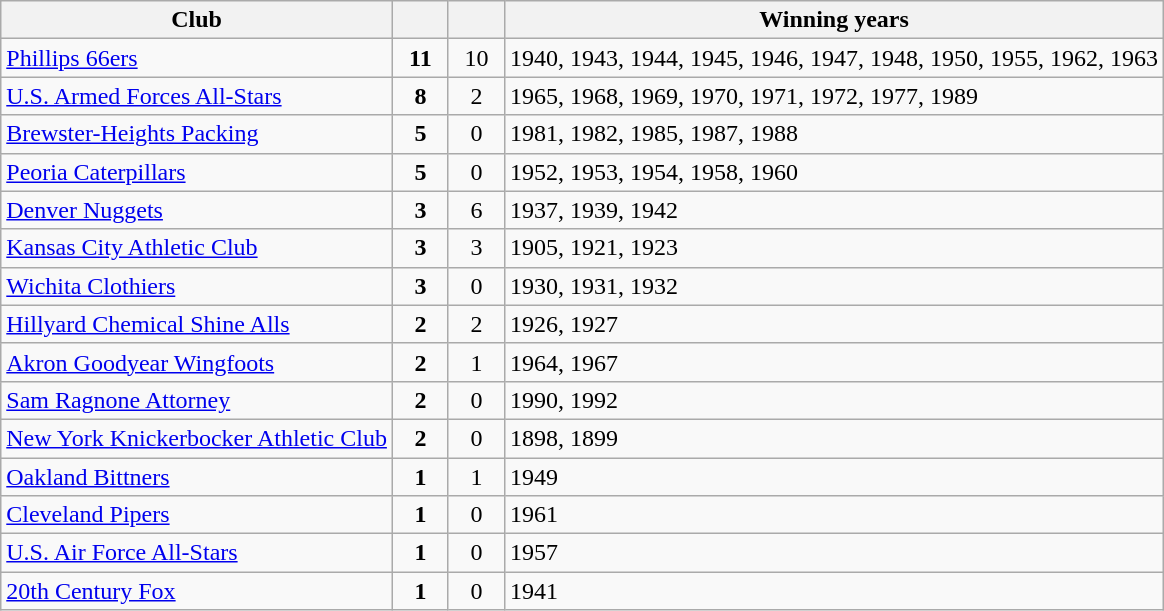<table class="wikitable">
<tr>
<th>Club</th>
<th width=30></th>
<th width=30></th>
<th>Winning years</th>
</tr>
<tr>
<td><a href='#'>Phillips 66ers</a></td>
<td align=center><strong>11</strong></td>
<td align=center>10</td>
<td>1940, 1943, 1944, 1945, 1946, 1947, 1948, 1950, 1955, 1962, 1963</td>
</tr>
<tr>
<td><a href='#'>U.S. Armed Forces All-Stars</a></td>
<td align=center><strong>8</strong></td>
<td align=center>2</td>
<td>1965, 1968, 1969, 1970, 1971, 1972, 1977, 1989</td>
</tr>
<tr>
<td><a href='#'>Brewster-Heights Packing</a></td>
<td align=center><strong>5</strong></td>
<td align=center>0</td>
<td>1981, 1982, 1985, 1987, 1988</td>
</tr>
<tr>
<td><a href='#'>Peoria Caterpillars</a></td>
<td align=center><strong>5</strong></td>
<td align=center>0</td>
<td>1952, 1953, 1954, 1958, 1960</td>
</tr>
<tr>
<td><a href='#'>Denver Nuggets</a></td>
<td align=center><strong>3</strong></td>
<td align=center>6</td>
<td>1937, 1939, 1942</td>
</tr>
<tr>
<td><a href='#'>Kansas City Athletic Club</a></td>
<td align=center><strong>3</strong></td>
<td align=center>3</td>
<td>1905, 1921, 1923</td>
</tr>
<tr>
<td><a href='#'>Wichita Clothiers</a></td>
<td align=center><strong>3</strong></td>
<td align=center>0</td>
<td>1930, 1931, 1932</td>
</tr>
<tr>
<td><a href='#'>Hillyard Chemical Shine Alls</a></td>
<td align=center><strong>2</strong></td>
<td align=center>2</td>
<td>1926, 1927</td>
</tr>
<tr>
<td><a href='#'>Akron Goodyear Wingfoots</a></td>
<td align=center><strong>2</strong></td>
<td align=center>1</td>
<td>1964, 1967</td>
</tr>
<tr>
<td><a href='#'>Sam Ragnone Attorney</a></td>
<td align=center><strong>2</strong></td>
<td align=center>0</td>
<td>1990, 1992</td>
</tr>
<tr>
<td><a href='#'>New York Knickerbocker Athletic Club</a></td>
<td align=center><strong>2</strong></td>
<td align=center>0</td>
<td>1898, 1899</td>
</tr>
<tr>
<td><a href='#'>Oakland Bittners</a></td>
<td align=center><strong>1</strong></td>
<td align=center>1</td>
<td>1949</td>
</tr>
<tr>
<td><a href='#'>Cleveland Pipers</a></td>
<td align=center><strong>1</strong></td>
<td align=center>0</td>
<td>1961</td>
</tr>
<tr>
<td><a href='#'>U.S. Air Force All-Stars</a></td>
<td align=center><strong>1</strong></td>
<td align=center>0</td>
<td>1957</td>
</tr>
<tr>
<td><a href='#'>20th Century Fox</a></td>
<td align=center><strong>1</strong></td>
<td align=center>0</td>
<td>1941</td>
</tr>
</table>
